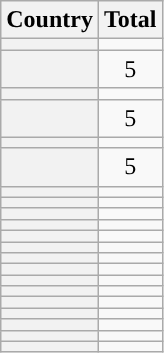<table class="sortable wikitable plainrowheaders">
<tr>
<th scope="col">Country</th>
<th scope="col">Total</th>
</tr>
<tr>
<th scope="row"></th>
<td align="center"></td>
</tr>
<tr>
<th scope="row"></th>
<td align="center">5</td>
</tr>
<tr>
<th scope="row"></th>
<td align="center"></td>
</tr>
<tr>
<th scope="row"></th>
<td align="center">5</td>
</tr>
<tr>
<th scope="row"></th>
<td align="center"></td>
</tr>
<tr>
<th scope="row"></th>
<td align="center">5</td>
</tr>
<tr>
<th scope="row"></th>
<td align="center"></td>
</tr>
<tr>
<th scope="row"></th>
<td align="center"></td>
</tr>
<tr>
<th scope="row"></th>
<td align="center"></td>
</tr>
<tr>
<th scope="row"></th>
<td align="center"></td>
</tr>
<tr>
<th scope="row"></th>
<td align="center"></td>
</tr>
<tr>
<th scope="row"></th>
<td align="center"></td>
</tr>
<tr>
<th scope="row"></th>
<td align="center"></td>
</tr>
<tr>
<th scope="row"></th>
<td align="center"></td>
</tr>
<tr>
<th scope="row"></th>
<td align="center"></td>
</tr>
<tr>
<th scope="row"></th>
<td align="center"></td>
</tr>
<tr>
<th scope="row"></th>
<td align="center"></td>
</tr>
<tr>
<th scope="row"></th>
<td align="center"></td>
</tr>
<tr>
<th scope="row"></th>
<td align="center"></td>
</tr>
<tr>
<th scope="row"></th>
<td align="center"></td>
</tr>
<tr>
<th scope="row"></th>
<td align="center"></td>
</tr>
</table>
